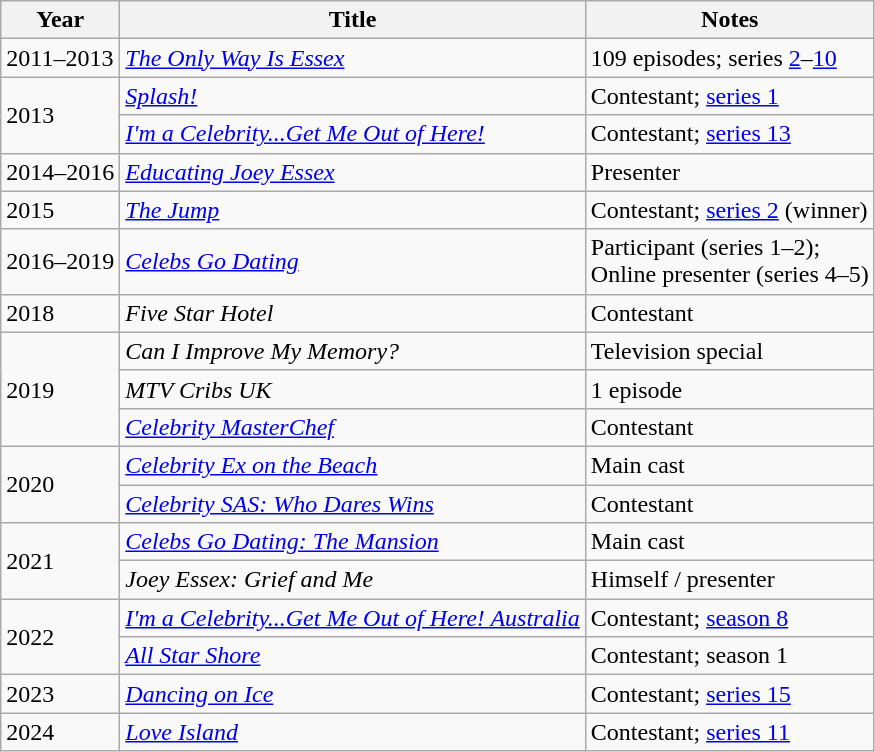<table class="wikitable unsortable">
<tr>
<th>Year</th>
<th>Title</th>
<th>Notes</th>
</tr>
<tr>
<td>2011–2013</td>
<td><em><a href='#'>The Only Way Is Essex</a> </em></td>
<td>109 episodes; series <a href='#'>2</a>–<a href='#'>10</a></td>
</tr>
<tr>
<td rowspan="2">2013</td>
<td><em><a href='#'>Splash!</a></em></td>
<td>Contestant; <a href='#'>series 1</a></td>
</tr>
<tr>
<td><em><a href='#'>I'm a Celebrity...Get Me Out of Here!</a></em></td>
<td>Contestant; <a href='#'>series 13</a></td>
</tr>
<tr>
<td>2014–2016</td>
<td><em><a href='#'>Educating Joey Essex</a></em></td>
<td>Presenter</td>
</tr>
<tr>
<td>2015</td>
<td><em><a href='#'>The Jump</a></em></td>
<td>Contestant; <a href='#'>series 2</a> (winner)</td>
</tr>
<tr>
<td>2016–2019</td>
<td><em><a href='#'>Celebs Go Dating</a></em></td>
<td>Participant (series 1–2);<br> Online presenter (series 4–5)</td>
</tr>
<tr>
<td>2018</td>
<td><em>Five Star Hotel</em></td>
<td>Contestant</td>
</tr>
<tr>
<td rowspan="3">2019</td>
<td><em>Can I Improve My Memory?</em></td>
<td>Television special</td>
</tr>
<tr>
<td><em>MTV Cribs UK</em></td>
<td>1 episode</td>
</tr>
<tr>
<td><em><a href='#'>Celebrity MasterChef</a></em></td>
<td>Contestant</td>
</tr>
<tr>
<td rowspan="2">2020</td>
<td><em><a href='#'>Celebrity Ex on the Beach</a></em></td>
<td>Main cast</td>
</tr>
<tr>
<td><em><a href='#'>Celebrity SAS: Who Dares Wins</a></em></td>
<td>Contestant</td>
</tr>
<tr>
<td Rowspan="2">2021</td>
<td><em><a href='#'>Celebs Go Dating: The Mansion</a></em></td>
<td>Main cast</td>
</tr>
<tr>
<td><em>Joey Essex: Grief and Me</em></td>
<td>Himself / presenter</td>
</tr>
<tr>
<td rowspan="2">2022</td>
<td><em><a href='#'>I'm a Celebrity...Get Me Out of Here! Australia</a></em></td>
<td>Contestant; <a href='#'>season 8</a></td>
</tr>
<tr>
<td><em><a href='#'>All Star Shore</a></em></td>
<td>Contestant; season 1</td>
</tr>
<tr>
<td>2023</td>
<td><em><a href='#'>Dancing on Ice</a></em></td>
<td>Contestant; <a href='#'>series 15</a></td>
</tr>
<tr>
<td>2024</td>
<td><em><a href='#'>Love Island</a></em></td>
<td>Contestant; <a href='#'>series 11</a></td>
</tr>
</table>
